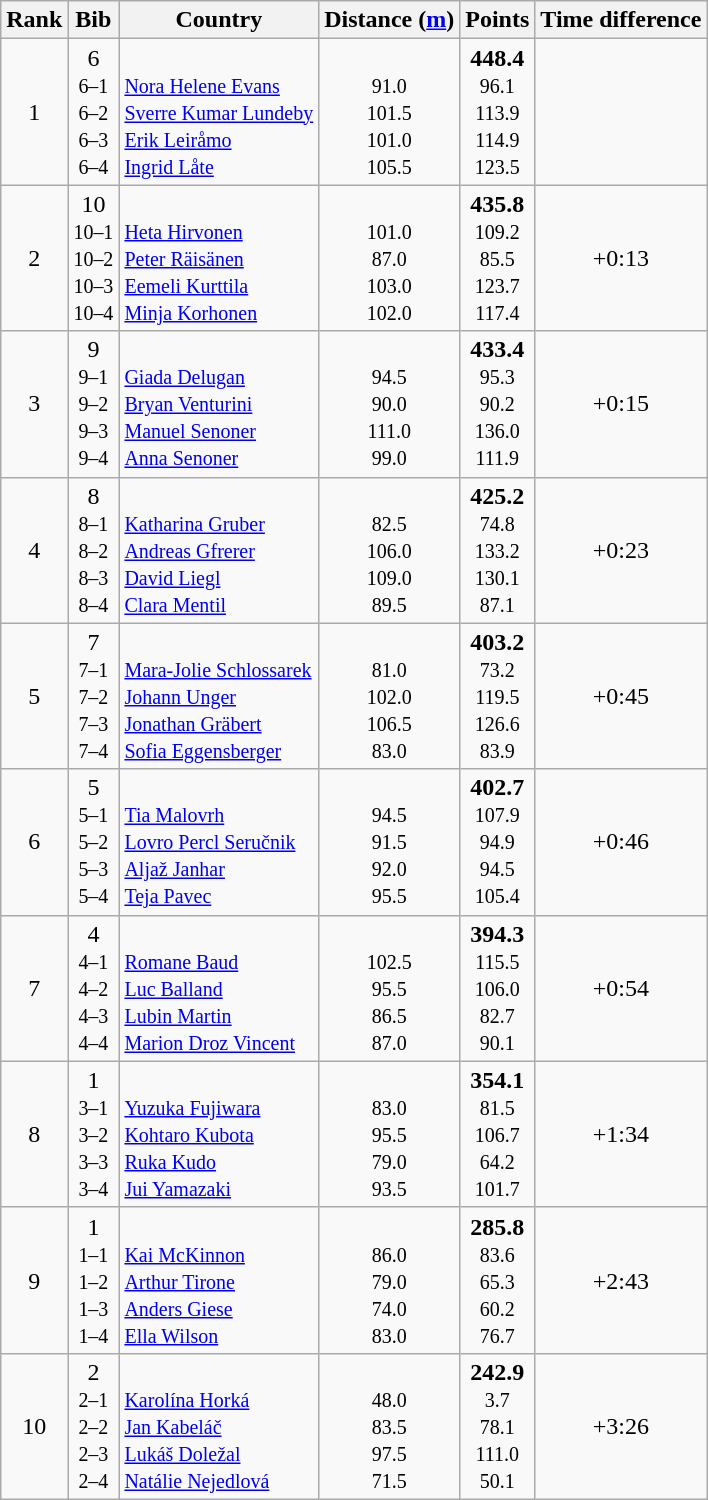<table class="wikitable sortable" style="text-align:center">
<tr>
<th>Rank</th>
<th>Bib</th>
<th>Country</th>
<th class="unsortable">Distance (<a href='#'>m</a>)</th>
<th>Points</th>
<th>Time difference</th>
</tr>
<tr>
<td>1</td>
<td>6<br><small>6–1<br>6–2<br>6–3<br>6–4</small></td>
<td align=left><br><small><a href='#'>Nora Helene Evans</a><br><a href='#'>Sverre Kumar Lundeby</a><br><a href='#'>Erik Leiråmo</a><br><a href='#'>Ingrid Låte</a></small></td>
<td><br><small>91.0<br>101.5<br>101.0<br>105.5</small></td>
<td><strong>448.4</strong><br><small>96.1<br>113.9<br>114.9<br>123.5</small></td>
<td></td>
</tr>
<tr>
<td>2</td>
<td>10<br><small>10–1<br>10–2<br>10–3<br>10–4</small></td>
<td align=left><br><small><a href='#'>Heta Hirvonen</a><br><a href='#'>Peter Räisänen</a><br><a href='#'>Eemeli Kurttila</a><br><a href='#'>Minja Korhonen</a></small></td>
<td><br><small>101.0<br>87.0<br>103.0<br>102.0</small></td>
<td><strong>435.8</strong><br><small>109.2<br>85.5<br>123.7<br>117.4</small></td>
<td>+0:13</td>
</tr>
<tr>
<td>3</td>
<td>9<br><small>9–1<br>9–2<br>9–3<br>9–4</small></td>
<td align=left><br><small><a href='#'>Giada Delugan</a><br><a href='#'>Bryan Venturini</a><br><a href='#'>Manuel Senoner</a><br><a href='#'>Anna Senoner</a></small></td>
<td><br><small>94.5<br>90.0<br>111.0<br>99.0</small></td>
<td><strong>433.4</strong><br><small>95.3<br>90.2<br>136.0<br>111.9</small></td>
<td>+0:15</td>
</tr>
<tr>
<td>4</td>
<td>8<br><small>8–1<br>8–2<br>8–3<br>8–4</small></td>
<td align=left><br><small><a href='#'>Katharina Gruber</a><br><a href='#'>Andreas Gfrerer</a><br><a href='#'>David Liegl</a><br><a href='#'>Clara Mentil</a></small></td>
<td><br><small>82.5<br>106.0<br>109.0<br>89.5</small></td>
<td><strong>425.2</strong><br><small>74.8<br>133.2<br>130.1<br>87.1</small></td>
<td>+0:23</td>
</tr>
<tr>
<td>5</td>
<td>7<br><small>7–1<br>7–2<br>7–3<br>7–4</small></td>
<td align=left><br><small><a href='#'>Mara-Jolie Schlossarek</a><br><a href='#'>Johann Unger</a><br><a href='#'>Jonathan Gräbert</a><br><a href='#'>Sofia Eggensberger</a></small></td>
<td><br><small>81.0<br>102.0<br>106.5<br>83.0</small></td>
<td><strong>403.2</strong><br><small>73.2<br>119.5<br>126.6<br>83.9</small></td>
<td>+0:45</td>
</tr>
<tr>
<td>6</td>
<td>5<br><small>5–1<br>5–2<br>5–3<br>5–4</small></td>
<td align=left><br><small><a href='#'>Tia Malovrh</a><br><a href='#'>Lovro Percl Seručnik</a><br><a href='#'>Aljaž Janhar</a><br><a href='#'>Teja Pavec</a></small></td>
<td><br><small>94.5<br>91.5<br>92.0<br>95.5</small></td>
<td><strong>402.7</strong><br><small>107.9<br>94.9<br>94.5<br>105.4</small></td>
<td>+0:46</td>
</tr>
<tr>
<td>7</td>
<td>4<br><small>4–1<br>4–2<br>4–3<br>4–4</small></td>
<td align=left><br><small><a href='#'>Romane Baud</a><br><a href='#'>Luc Balland</a><br><a href='#'>Lubin Martin</a><br><a href='#'>Marion Droz Vincent</a></small></td>
<td><br><small>102.5<br>95.5<br>86.5<br>87.0</small></td>
<td><strong>394.3</strong><br><small>115.5<br>106.0<br>82.7<br>90.1</small></td>
<td>+0:54</td>
</tr>
<tr>
<td>8</td>
<td>1<br><small>3–1<br>3–2<br>3–3<br>3–4</small></td>
<td align=left><br><small><a href='#'>Yuzuka Fujiwara</a><br><a href='#'>Kohtaro Kubota</a><br><a href='#'>Ruka Kudo</a><br><a href='#'>Jui Yamazaki</a></small></td>
<td><br><small>83.0<br>95.5<br>79.0<br>93.5</small></td>
<td><strong>354.1</strong><br><small>81.5<br>106.7<br>64.2<br>101.7</small></td>
<td>+1:34</td>
</tr>
<tr>
<td>9</td>
<td>1<br><small>1–1<br>1–2<br>1–3<br>1–4</small></td>
<td align=left><br><small><a href='#'>Kai McKinnon</a><br><a href='#'>Arthur Tirone</a><br><a href='#'>Anders Giese</a><br><a href='#'>Ella Wilson</a></small></td>
<td><br><small>86.0<br>79.0<br>74.0<br>83.0</small></td>
<td><strong>285.8</strong><br><small>83.6<br>65.3<br>60.2<br>76.7</small></td>
<td>+2:43</td>
</tr>
<tr>
<td>10</td>
<td>2<br><small>2–1<br>2–2<br>2–3<br>2–4</small></td>
<td align=left><br><small><a href='#'>Karolína Horká</a><br><a href='#'>Jan Kabeláč</a><br><a href='#'>Lukáš Doležal</a><br><a href='#'>Natálie Nejedlová</a></small></td>
<td><br><small>48.0<br>83.5<br>97.5<br>71.5</small></td>
<td><strong>242.9</strong><br><small>3.7<br>78.1<br>111.0<br>50.1</small></td>
<td>+3:26</td>
</tr>
</table>
